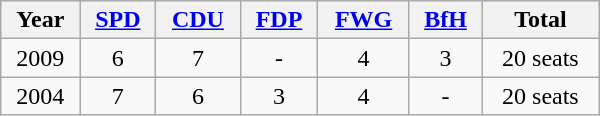<table class="wikitable" width="400">
<tr bgcolor="#eeeeee" align="center">
<th>Year</th>
<th><a href='#'>SPD</a></th>
<th><a href='#'>CDU</a></th>
<th><a href='#'>FDP</a></th>
<th><a href='#'>FWG</a></th>
<th><a href='#'>BfH</a></th>
<th>Total</th>
</tr>
<tr align="center">
<td>2009</td>
<td>6</td>
<td>7</td>
<td>-</td>
<td>4</td>
<td>3</td>
<td>20 seats</td>
</tr>
<tr align="center">
<td>2004</td>
<td>7</td>
<td>6</td>
<td>3</td>
<td>4</td>
<td>-</td>
<td>20 seats</td>
</tr>
</table>
